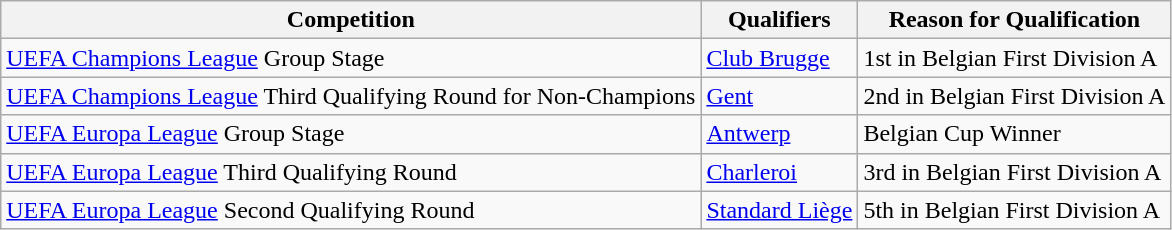<table class="wikitable">
<tr>
<th>Competition</th>
<th>Qualifiers</th>
<th>Reason for Qualification</th>
</tr>
<tr>
<td><a href='#'>UEFA Champions League</a> Group Stage</td>
<td><a href='#'>Club Brugge</a></td>
<td>1st in Belgian First Division A</td>
</tr>
<tr>
<td><a href='#'>UEFA Champions League</a> Third Qualifying Round for Non-Champions</td>
<td><a href='#'>Gent</a></td>
<td>2nd in Belgian First Division A</td>
</tr>
<tr>
<td><a href='#'>UEFA Europa League</a> Group Stage</td>
<td><a href='#'>Antwerp</a></td>
<td>Belgian Cup Winner</td>
</tr>
<tr>
<td><a href='#'>UEFA Europa League</a> Third Qualifying Round</td>
<td><a href='#'>Charleroi</a></td>
<td>3rd in Belgian First Division A</td>
</tr>
<tr>
<td><a href='#'>UEFA Europa League</a> Second Qualifying Round</td>
<td><a href='#'>Standard Liège</a></td>
<td>5th in Belgian First Division A</td>
</tr>
</table>
